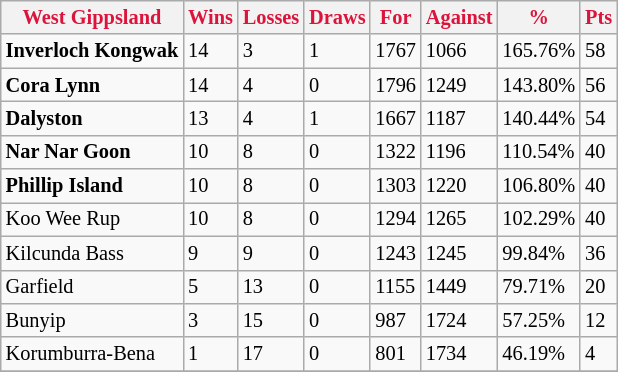<table style="font-size: 85%; text-align: left;" class="wikitable">
<tr>
<th style="color:crimson">West Gippsland</th>
<th style="color:crimson">Wins</th>
<th style="color:crimson">Losses</th>
<th style="color:crimson">Draws</th>
<th style="color:crimson">For</th>
<th style="color:crimson">Against</th>
<th style="color:crimson">%</th>
<th style="color:crimson">Pts</th>
</tr>
<tr>
<td><strong>	Inverloch Kongwak	</strong></td>
<td>14</td>
<td>3</td>
<td>1</td>
<td>1767</td>
<td>1066</td>
<td>165.76%</td>
<td>58</td>
</tr>
<tr>
<td><strong>	Cora Lynn	</strong></td>
<td>14</td>
<td>4</td>
<td>0</td>
<td>1796</td>
<td>1249</td>
<td>143.80%</td>
<td>56</td>
</tr>
<tr>
<td><strong>	Dalyston	</strong></td>
<td>13</td>
<td>4</td>
<td>1</td>
<td>1667</td>
<td>1187</td>
<td>140.44%</td>
<td>54</td>
</tr>
<tr>
<td><strong>	Nar Nar Goon	</strong></td>
<td>10</td>
<td>8</td>
<td>0</td>
<td>1322</td>
<td>1196</td>
<td>110.54%</td>
<td>40</td>
</tr>
<tr>
<td><strong>	Phillip Island	</strong></td>
<td>10</td>
<td>8</td>
<td>0</td>
<td>1303</td>
<td>1220</td>
<td>106.80%</td>
<td>40</td>
</tr>
<tr>
<td>Koo Wee Rup</td>
<td>10</td>
<td>8</td>
<td>0</td>
<td>1294</td>
<td>1265</td>
<td>102.29%</td>
<td>40</td>
</tr>
<tr>
<td>Kilcunda Bass</td>
<td>9</td>
<td>9</td>
<td>0</td>
<td>1243</td>
<td>1245</td>
<td>99.84%</td>
<td>36</td>
</tr>
<tr>
<td>Garfield</td>
<td>5</td>
<td>13</td>
<td>0</td>
<td>1155</td>
<td>1449</td>
<td>79.71%</td>
<td>20</td>
</tr>
<tr>
<td>Bunyip</td>
<td>3</td>
<td>15</td>
<td>0</td>
<td>987</td>
<td>1724</td>
<td>57.25%</td>
<td>12</td>
</tr>
<tr>
<td>Korumburra-Bena</td>
<td>1</td>
<td>17</td>
<td>0</td>
<td>801</td>
<td>1734</td>
<td>46.19%</td>
<td>4</td>
</tr>
<tr>
</tr>
</table>
